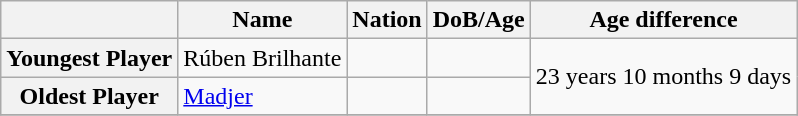<table class="wikitable">
<tr>
<th></th>
<th>Name</th>
<th>Nation</th>
<th>DoB/Age</th>
<th>Age difference</th>
</tr>
<tr>
<th>Youngest Player</th>
<td>Rúben Brilhante</td>
<td></td>
<td></td>
<td rowspan=2 align=center>23 years 10 months 9 days</td>
</tr>
<tr>
<th>Oldest Player</th>
<td><a href='#'>Madjer</a></td>
<td></td>
<td></td>
</tr>
<tr>
</tr>
</table>
